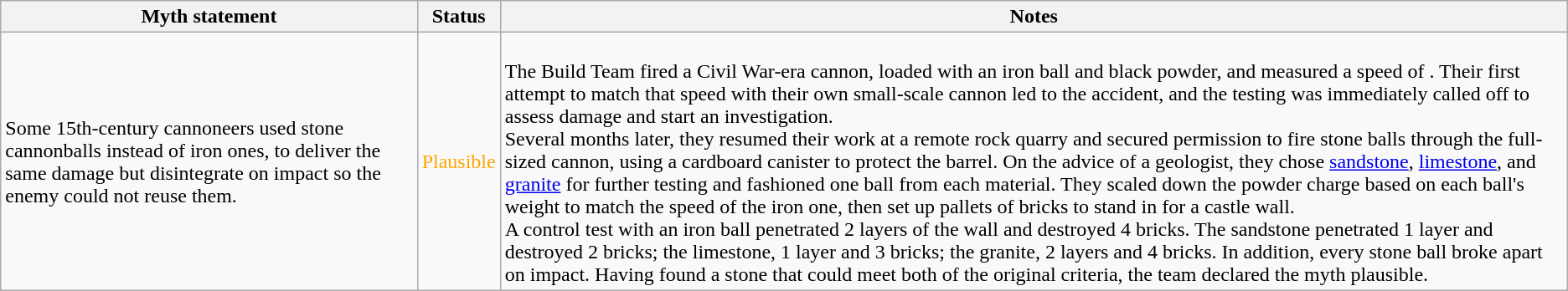<table class="wikitable plainrowheaders">
<tr>
<th>Myth statement</th>
<th>Status</th>
<th>Notes</th>
</tr>
<tr>
<td>Some 15th-century cannoneers used stone cannonballs instead of iron ones, to deliver the same damage but disintegrate on impact so the enemy could not reuse them.</td>
<td style="color:orange">Plausible</td>
<td><br>The Build Team fired a Civil War-era cannon, loaded with an iron ball and  black powder, and measured a speed of . Their first attempt to match that speed with their own small-scale cannon led to the accident, and the testing was immediately called off to assess damage and start an investigation.<br>Several months later, they resumed their work at a remote rock quarry and secured permission to fire stone balls through the full-sized cannon, using a cardboard canister to protect the barrel. On the advice of a geologist, they chose <a href='#'>sandstone</a>, <a href='#'>limestone</a>, and <a href='#'>granite</a> for further testing and fashioned one ball from each material. They scaled down the powder charge based on each ball's weight to match the speed of the iron one, then set up pallets of bricks to stand in for a castle wall.<br>A control test with an iron ball penetrated 2 layers of the wall and destroyed 4 bricks. The sandstone penetrated 1 layer and destroyed 2 bricks; the limestone, 1 layer and 3 bricks; the granite, 2 layers and 4 bricks. In addition, every stone ball broke apart on impact. Having found a stone that could meet both of the original criteria, the team declared the myth plausible.</td>
</tr>
</table>
